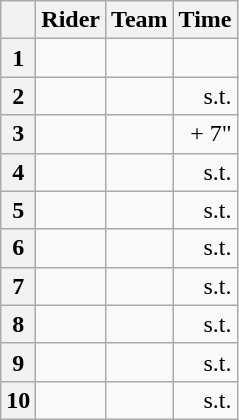<table class="wikitable">
<tr>
<th></th>
<th>Rider</th>
<th>Team</th>
<th>Time</th>
</tr>
<tr>
<th>1</th>
<td></td>
<td></td>
<td align="right"></td>
</tr>
<tr>
<th>2</th>
<td></td>
<td></td>
<td align="right">s.t.</td>
</tr>
<tr>
<th>3</th>
<td></td>
<td></td>
<td align="right">+ 7"</td>
</tr>
<tr>
<th>4</th>
<td></td>
<td></td>
<td align="right">s.t.</td>
</tr>
<tr>
<th>5</th>
<td></td>
<td></td>
<td align="right">s.t.</td>
</tr>
<tr>
<th>6</th>
<td></td>
<td></td>
<td align="right">s.t.</td>
</tr>
<tr>
<th>7</th>
<td></td>
<td></td>
<td align="right">s.t.</td>
</tr>
<tr>
<th>8</th>
<td></td>
<td></td>
<td align="right">s.t.</td>
</tr>
<tr>
<th>9</th>
<td></td>
<td></td>
<td align="right">s.t.</td>
</tr>
<tr>
<th>10</th>
<td></td>
<td></td>
<td align="right">s.t.</td>
</tr>
</table>
